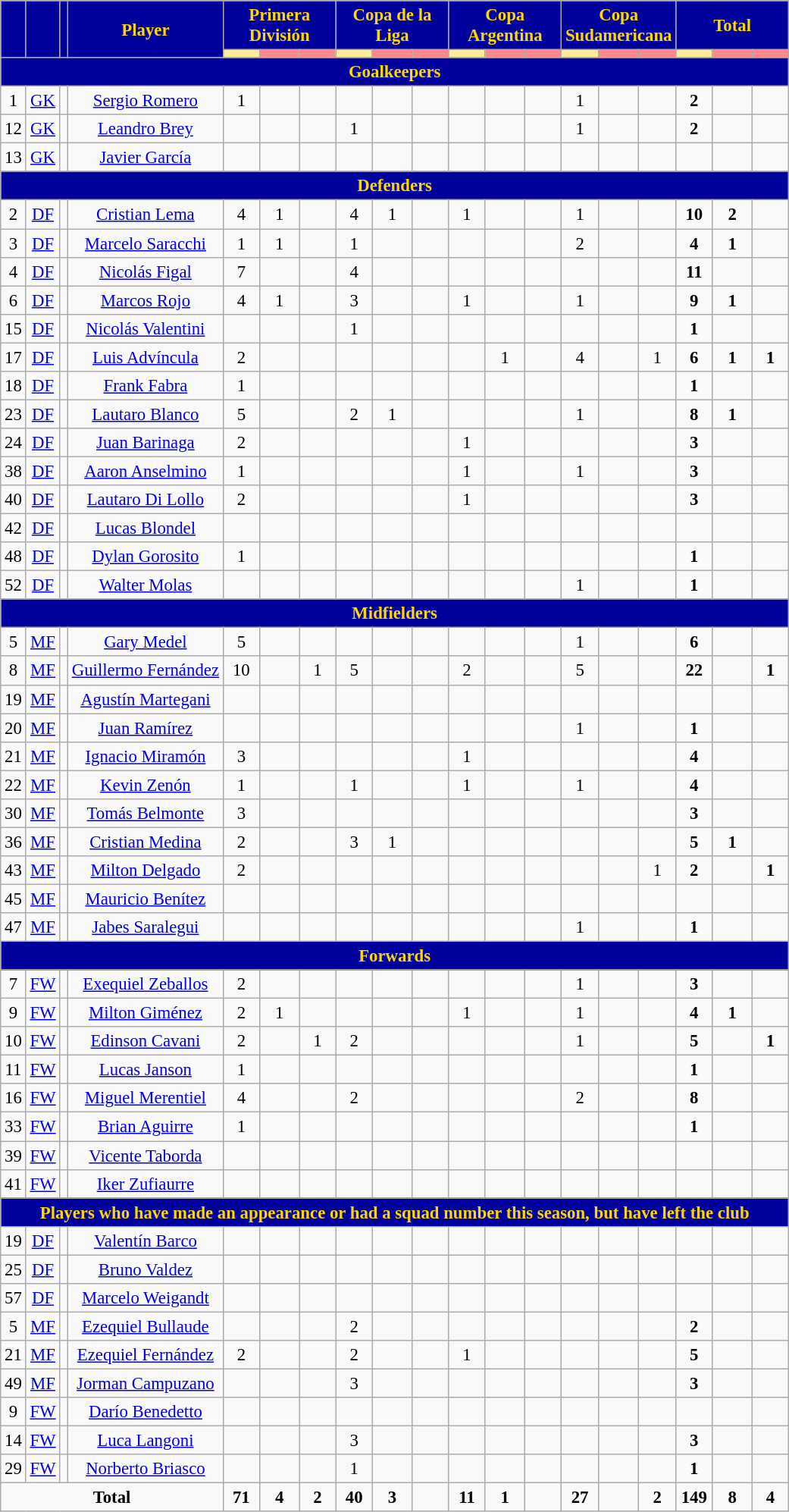<table class="wikitable" style="font-size: 95%; text-align: center;">
<tr>
<td rowspan="2" style="background:#00009B; color:gold; style="width:3%; text-align:center;"><strong></strong></td>
<td rowspan="2" style="background:#00009B; color:gold; style="width:3%; text-align:center;"><strong></strong></td>
<td rowspan="2" style="background:#00009B; color:gold; style="width:3%; text-align:center;"><strong></strong></td>
<td rowspan="2" style="background:#00009B; color:gold; style="width:22%; text-align:center;"><strong>Player</strong></td>
<td colspan="3" style="background:#00009B; color:gold;style="text-align:center;"><strong>Primera División</strong></td>
<td colspan="3" style="background:#00009B; color:gold;style="text-align:center;"><strong>Copa de la Liga</strong></td>
<td colspan="3" style="background:#00009B; color:gold;style="text-align:center;"><strong>Copa Argentina</strong></td>
<td colspan="3" style="background:#00009B; color:gold;style="text-align:center;"><strong>Copa Sudamericana</strong></td>
<td colspan="3" style="background:#00009B; color:gold;style="text-align:center;"><strong>Total</strong></td>
</tr>
<tr>
<th style="width:25px; background:#fe9;"></th>
<th style="width:28px; background:#ff8888;"></th>
<th style="width:25px; background:#ff8888;"></th>
<th style="width:25px; background:#fe9;"></th>
<th style="width:28px; background:#ff8888;"></th>
<th style="width:25px; background:#ff8888;"></th>
<th style="width:25px; background:#fe9;"></th>
<th style="width:28px; background:#ff8888;"></th>
<th style="width:25px; background:#ff8888;"></th>
<th style="width:25px; background:#fe9;"></th>
<th style="width:28px; background:#ff8888;"></th>
<th style="width:25px; background:#ff8888;"></th>
<th style="width:25px; background:#fe9;"></th>
<th style="width:28px; background:#ff8888;"></th>
<th style="width:25px; background:#ff8888;"></th>
</tr>
<tr>
<th colspan="22" style="background:#00009B; color:gold; text-align:center">Goalkeepers</th>
</tr>
<tr>
<td>1</td>
<td><a href='#'>GK</a></td>
<td></td>
<td><a href='#'>Sergio Romero</a></td>
<td>1</td>
<td></td>
<td></td>
<td></td>
<td></td>
<td></td>
<td></td>
<td></td>
<td></td>
<td>1</td>
<td></td>
<td></td>
<td><strong>2</strong></td>
<td><strong> </strong></td>
<td><strong> </strong></td>
</tr>
<tr>
<td>12</td>
<td><a href='#'>GK</a></td>
<td></td>
<td><a href='#'>Leandro Brey</a></td>
<td></td>
<td></td>
<td></td>
<td>1</td>
<td></td>
<td></td>
<td></td>
<td></td>
<td></td>
<td>1</td>
<td></td>
<td></td>
<td><strong>2</strong></td>
<td><strong> </strong></td>
<td><strong> </strong></td>
</tr>
<tr>
<td>13</td>
<td><a href='#'>GK</a></td>
<td></td>
<td><a href='#'>Javier García</a></td>
<td></td>
<td></td>
<td></td>
<td></td>
<td></td>
<td></td>
<td></td>
<td></td>
<td></td>
<td></td>
<td></td>
<td></td>
<td><strong> </strong></td>
<td><strong> </strong></td>
<td><strong> </strong></td>
</tr>
<tr>
<th colspan="22" style="background:#00009B; color:gold; text-align:center">Defenders</th>
</tr>
<tr>
<td>2</td>
<td><a href='#'>DF</a></td>
<td></td>
<td><a href='#'>Cristian Lema</a></td>
<td>4</td>
<td>1</td>
<td></td>
<td>4</td>
<td>1</td>
<td></td>
<td>1</td>
<td></td>
<td></td>
<td>1</td>
<td></td>
<td></td>
<td><strong>10</strong></td>
<td><strong>2</strong></td>
<td><strong> </strong></td>
</tr>
<tr>
<td>3</td>
<td><a href='#'>DF</a></td>
<td></td>
<td><a href='#'>Marcelo Saracchi</a></td>
<td>1</td>
<td>1</td>
<td></td>
<td>1</td>
<td></td>
<td></td>
<td></td>
<td></td>
<td></td>
<td>2</td>
<td></td>
<td></td>
<td><strong>4</strong></td>
<td><strong>1</strong></td>
<td><strong> </strong></td>
</tr>
<tr>
<td>4</td>
<td><a href='#'>DF</a></td>
<td></td>
<td><a href='#'>Nicolás Figal</a></td>
<td>7</td>
<td></td>
<td></td>
<td>4</td>
<td></td>
<td></td>
<td></td>
<td></td>
<td></td>
<td></td>
<td></td>
<td></td>
<td><strong>11</strong></td>
<td><strong> </strong></td>
<td><strong> </strong></td>
</tr>
<tr>
<td>6</td>
<td><a href='#'>DF</a></td>
<td></td>
<td><a href='#'>Marcos Rojo</a></td>
<td>4</td>
<td>1</td>
<td></td>
<td>3</td>
<td></td>
<td></td>
<td>1</td>
<td></td>
<td></td>
<td>1</td>
<td></td>
<td></td>
<td><strong>9</strong></td>
<td><strong>1</strong></td>
<td><strong> </strong></td>
</tr>
<tr>
<td>15</td>
<td><a href='#'>DF</a></td>
<td></td>
<td><a href='#'>Nicolás Valentini</a></td>
<td></td>
<td></td>
<td></td>
<td>1</td>
<td></td>
<td></td>
<td></td>
<td></td>
<td></td>
<td></td>
<td></td>
<td></td>
<td><strong>1</strong></td>
<td><strong> </strong></td>
<td><strong> </strong></td>
</tr>
<tr>
<td>17</td>
<td><a href='#'>DF</a></td>
<td></td>
<td><a href='#'>Luis Advíncula</a></td>
<td>2</td>
<td></td>
<td></td>
<td></td>
<td></td>
<td></td>
<td></td>
<td>1</td>
<td></td>
<td>4</td>
<td></td>
<td>1</td>
<td><strong>6</strong></td>
<td><strong>1</strong></td>
<td><strong>1</strong></td>
</tr>
<tr>
<td>18</td>
<td><a href='#'>DF</a></td>
<td></td>
<td><a href='#'>Frank Fabra</a></td>
<td>1</td>
<td></td>
<td></td>
<td></td>
<td></td>
<td></td>
<td></td>
<td></td>
<td></td>
<td></td>
<td></td>
<td></td>
<td><strong>1</strong></td>
<td><strong> </strong></td>
<td><strong> </strong></td>
</tr>
<tr>
<td>23</td>
<td><a href='#'>DF</a></td>
<td></td>
<td><a href='#'>Lautaro Blanco</a></td>
<td>5</td>
<td></td>
<td></td>
<td>2</td>
<td>1</td>
<td></td>
<td></td>
<td></td>
<td></td>
<td>1</td>
<td></td>
<td></td>
<td><strong>8</strong></td>
<td><strong>1</strong></td>
<td><strong> </strong></td>
</tr>
<tr>
<td>24</td>
<td><a href='#'>DF</a></td>
<td></td>
<td><a href='#'>Juan Barinaga</a></td>
<td>2</td>
<td></td>
<td></td>
<td></td>
<td></td>
<td></td>
<td>1</td>
<td></td>
<td></td>
<td></td>
<td></td>
<td></td>
<td><strong>3</strong></td>
<td><strong> </strong></td>
<td><strong> </strong></td>
</tr>
<tr>
<td>38</td>
<td><a href='#'>DF</a></td>
<td></td>
<td><a href='#'>Aaron Anselmino</a></td>
<td>1</td>
<td></td>
<td></td>
<td></td>
<td></td>
<td></td>
<td>1</td>
<td></td>
<td></td>
<td>1</td>
<td></td>
<td></td>
<td><strong>3</strong></td>
<td><strong> </strong></td>
<td><strong> </strong></td>
</tr>
<tr>
<td>40</td>
<td><a href='#'>DF</a></td>
<td></td>
<td><a href='#'>Lautaro Di Lollo</a></td>
<td>2</td>
<td></td>
<td></td>
<td></td>
<td></td>
<td></td>
<td>1</td>
<td></td>
<td></td>
<td></td>
<td></td>
<td></td>
<td><strong>3</strong></td>
<td><strong> </strong></td>
<td><strong> </strong></td>
</tr>
<tr>
<td>42</td>
<td><a href='#'>DF</a></td>
<td></td>
<td><a href='#'>Lucas Blondel</a></td>
<td></td>
<td></td>
<td></td>
<td></td>
<td></td>
<td></td>
<td></td>
<td></td>
<td></td>
<td></td>
<td></td>
<td></td>
<td><strong> </strong></td>
<td><strong> </strong></td>
<td><strong> </strong></td>
</tr>
<tr>
<td>48</td>
<td><a href='#'>DF</a></td>
<td></td>
<td><a href='#'>Dylan Gorosito</a></td>
<td>1</td>
<td></td>
<td></td>
<td></td>
<td></td>
<td></td>
<td></td>
<td></td>
<td></td>
<td></td>
<td></td>
<td></td>
<td><strong>1</strong></td>
<td><strong> </strong></td>
<td><strong> </strong></td>
</tr>
<tr>
<td>52</td>
<td><a href='#'>DF</a></td>
<td></td>
<td><a href='#'>Walter Molas</a></td>
<td></td>
<td></td>
<td></td>
<td></td>
<td></td>
<td></td>
<td></td>
<td></td>
<td></td>
<td>1</td>
<td></td>
<td></td>
<td><strong>1</strong></td>
<td><strong> </strong></td>
<td><strong> </strong></td>
</tr>
<tr>
<th colspan="22" style="background:#00009B; color:gold; text-align:center">Midfielders</th>
</tr>
<tr>
<td>5</td>
<td><a href='#'>MF</a></td>
<td></td>
<td><a href='#'>Gary Medel</a></td>
<td>5</td>
<td></td>
<td></td>
<td></td>
<td></td>
<td></td>
<td></td>
<td></td>
<td></td>
<td>1</td>
<td></td>
<td></td>
<td><strong>6</strong></td>
<td><strong> </strong></td>
<td><strong> </strong></td>
</tr>
<tr>
<td>8</td>
<td><a href='#'>MF</a></td>
<td></td>
<td><a href='#'>Guillermo Fernández</a></td>
<td>10</td>
<td></td>
<td>1</td>
<td>5</td>
<td></td>
<td></td>
<td>2</td>
<td></td>
<td></td>
<td>5</td>
<td></td>
<td></td>
<td><strong>22</strong></td>
<td><strong> </strong></td>
<td><strong>1</strong></td>
</tr>
<tr>
<td>19</td>
<td><a href='#'>MF</a></td>
<td></td>
<td><a href='#'>Agustín Martegani</a></td>
<td></td>
<td></td>
<td></td>
<td></td>
<td></td>
<td></td>
<td></td>
<td></td>
<td></td>
<td></td>
<td></td>
<td></td>
<td><strong> </strong></td>
<td><strong> </strong></td>
<td><strong> </strong></td>
</tr>
<tr>
<td>20</td>
<td><a href='#'>MF</a></td>
<td></td>
<td><a href='#'>Juan Ramírez</a></td>
<td></td>
<td></td>
<td></td>
<td></td>
<td></td>
<td></td>
<td></td>
<td></td>
<td></td>
<td>1</td>
<td></td>
<td></td>
<td><strong>1</strong></td>
<td><strong> </strong></td>
<td><strong> </strong></td>
</tr>
<tr>
<td>21</td>
<td><a href='#'>MF</a></td>
<td></td>
<td><a href='#'>Ignacio Miramón</a></td>
<td>3</td>
<td></td>
<td></td>
<td></td>
<td></td>
<td></td>
<td>1</td>
<td></td>
<td></td>
<td></td>
<td></td>
<td></td>
<td><strong>4</strong></td>
<td><strong> </strong></td>
<td><strong> </strong></td>
</tr>
<tr>
<td>22</td>
<td><a href='#'>MF</a></td>
<td></td>
<td><a href='#'>Kevin Zenón</a></td>
<td>1</td>
<td></td>
<td></td>
<td>1</td>
<td></td>
<td></td>
<td>1</td>
<td></td>
<td></td>
<td>1</td>
<td></td>
<td></td>
<td><strong>4</strong></td>
<td><strong> </strong></td>
<td><strong> </strong></td>
</tr>
<tr>
<td>30</td>
<td><a href='#'>MF</a></td>
<td></td>
<td><a href='#'>Tomás Belmonte</a></td>
<td>3</td>
<td></td>
<td></td>
<td></td>
<td></td>
<td></td>
<td></td>
<td></td>
<td></td>
<td></td>
<td></td>
<td></td>
<td><strong>3</strong></td>
<td><strong> </strong></td>
<td><strong> </strong></td>
</tr>
<tr>
<td>36</td>
<td><a href='#'>MF</a></td>
<td></td>
<td><a href='#'>Cristian Medina</a></td>
<td>2</td>
<td></td>
<td></td>
<td>3</td>
<td>1</td>
<td></td>
<td></td>
<td></td>
<td></td>
<td></td>
<td></td>
<td></td>
<td><strong>5</strong></td>
<td><strong>1</strong></td>
<td><strong> </strong></td>
</tr>
<tr>
<td>43</td>
<td><a href='#'>MF</a></td>
<td></td>
<td><a href='#'>Milton Delgado</a></td>
<td>2</td>
<td></td>
<td></td>
<td></td>
<td></td>
<td></td>
<td></td>
<td></td>
<td></td>
<td></td>
<td></td>
<td>1</td>
<td><strong>2</strong></td>
<td><strong> </strong></td>
<td><strong>1</strong></td>
</tr>
<tr>
<td>45</td>
<td><a href='#'>MF</a></td>
<td></td>
<td><a href='#'>Mauricio Benítez</a></td>
<td></td>
<td></td>
<td></td>
<td></td>
<td></td>
<td></td>
<td></td>
<td></td>
<td></td>
<td></td>
<td></td>
<td></td>
<td><strong> </strong></td>
<td><strong> </strong></td>
<td><strong> </strong></td>
</tr>
<tr>
<td>47</td>
<td><a href='#'>MF</a></td>
<td></td>
<td><a href='#'>Jabes Saralegui</a></td>
<td></td>
<td></td>
<td></td>
<td></td>
<td></td>
<td></td>
<td></td>
<td></td>
<td></td>
<td>1</td>
<td></td>
<td></td>
<td><strong>1</strong></td>
<td><strong> </strong></td>
<td><strong> </strong></td>
</tr>
<tr>
<th colspan="22" style="background:#00009B; color:gold; text-align:center">Forwards</th>
</tr>
<tr>
<td>7</td>
<td><a href='#'>FW</a></td>
<td></td>
<td><a href='#'>Exequiel Zeballos</a></td>
<td>2</td>
<td></td>
<td></td>
<td></td>
<td></td>
<td></td>
<td></td>
<td></td>
<td></td>
<td>1</td>
<td></td>
<td></td>
<td><strong>3</strong></td>
<td><strong> </strong></td>
<td><strong> </strong></td>
</tr>
<tr>
<td>9</td>
<td><a href='#'>FW</a></td>
<td></td>
<td><a href='#'>Milton Giménez</a></td>
<td>2</td>
<td>1</td>
<td></td>
<td></td>
<td></td>
<td></td>
<td>1</td>
<td></td>
<td></td>
<td>1</td>
<td></td>
<td></td>
<td><strong>4</strong></td>
<td><strong>1</strong></td>
<td><strong> </strong></td>
</tr>
<tr>
<td>10</td>
<td><a href='#'>FW</a></td>
<td></td>
<td><a href='#'>Edinson Cavani</a></td>
<td>2</td>
<td></td>
<td>1</td>
<td>2</td>
<td></td>
<td></td>
<td></td>
<td></td>
<td></td>
<td>1</td>
<td></td>
<td></td>
<td><strong>5</strong></td>
<td><strong> </strong></td>
<td><strong>1</strong></td>
</tr>
<tr>
<td>11</td>
<td><a href='#'>FW</a></td>
<td></td>
<td><a href='#'>Lucas Janson</a></td>
<td>1</td>
<td></td>
<td></td>
<td></td>
<td></td>
<td></td>
<td></td>
<td></td>
<td></td>
<td></td>
<td></td>
<td></td>
<td><strong>1</strong></td>
<td><strong> </strong></td>
<td><strong> </strong></td>
</tr>
<tr>
<td>16</td>
<td><a href='#'>FW</a></td>
<td></td>
<td><a href='#'>Miguel Merentiel</a></td>
<td>4</td>
<td></td>
<td></td>
<td>2</td>
<td></td>
<td></td>
<td></td>
<td></td>
<td></td>
<td>2</td>
<td></td>
<td></td>
<td><strong>8</strong></td>
<td><strong> </strong></td>
<td><strong> </strong></td>
</tr>
<tr>
<td>33</td>
<td><a href='#'>FW</a></td>
<td></td>
<td><a href='#'>Brian Aguirre</a></td>
<td>1</td>
<td></td>
<td></td>
<td></td>
<td></td>
<td></td>
<td></td>
<td></td>
<td></td>
<td></td>
<td></td>
<td></td>
<td><strong>1</strong></td>
<td><strong> </strong></td>
<td><strong> </strong></td>
</tr>
<tr>
<td>39</td>
<td><a href='#'>FW</a></td>
<td></td>
<td><a href='#'>Vicente Taborda</a></td>
<td></td>
<td></td>
<td></td>
<td></td>
<td></td>
<td></td>
<td></td>
<td></td>
<td></td>
<td></td>
<td></td>
<td></td>
<td><strong> </strong></td>
<td><strong> </strong></td>
<td><strong> </strong></td>
</tr>
<tr>
<td>41</td>
<td><a href='#'>FW</a></td>
<td></td>
<td><a href='#'>Iker Zufiaurre</a></td>
<td></td>
<td></td>
<td></td>
<td></td>
<td></td>
<td></td>
<td></td>
<td></td>
<td></td>
<td></td>
<td></td>
<td></td>
<td><strong> </strong></td>
<td><strong> </strong></td>
<td><strong> </strong></td>
</tr>
<tr>
<th colspan="22" style="background:#00009B; color:gold; text-align:center">Players who have made an appearance or had a squad number this season, but have left the club</th>
</tr>
<tr>
<td>19</td>
<td><a href='#'>DF</a></td>
<td></td>
<td><a href='#'>Valentín Barco</a></td>
<td></td>
<td></td>
<td></td>
<td></td>
<td></td>
<td></td>
<td></td>
<td></td>
<td></td>
<td></td>
<td></td>
<td></td>
<td><strong> </strong></td>
<td><strong> </strong></td>
<td><strong> </strong></td>
</tr>
<tr>
<td>25</td>
<td><a href='#'>DF</a></td>
<td></td>
<td><a href='#'>Bruno Valdez</a></td>
<td></td>
<td></td>
<td></td>
<td></td>
<td></td>
<td></td>
<td></td>
<td></td>
<td></td>
<td></td>
<td></td>
<td></td>
<td><strong> </strong></td>
<td><strong> </strong></td>
<td><strong> </strong></td>
</tr>
<tr>
<td>57</td>
<td><a href='#'>DF</a></td>
<td></td>
<td><a href='#'>Marcelo Weigandt</a></td>
<td></td>
<td></td>
<td></td>
<td></td>
<td></td>
<td></td>
<td></td>
<td></td>
<td></td>
<td></td>
<td></td>
<td></td>
<td><strong> </strong></td>
<td><strong> </strong></td>
<td><strong> </strong></td>
</tr>
<tr>
<td>5</td>
<td><a href='#'>MF</a></td>
<td></td>
<td><a href='#'>Ezequiel Bullaude</a></td>
<td></td>
<td></td>
<td></td>
<td>2</td>
<td></td>
<td></td>
<td></td>
<td></td>
<td></td>
<td></td>
<td></td>
<td></td>
<td><strong>2</strong></td>
<td><strong> </strong></td>
<td><strong> </strong></td>
</tr>
<tr>
<td>21</td>
<td><a href='#'>MF</a></td>
<td></td>
<td><a href='#'>Ezequiel Fernández</a></td>
<td>2</td>
<td></td>
<td></td>
<td>2</td>
<td></td>
<td></td>
<td>1</td>
<td></td>
<td></td>
<td></td>
<td></td>
<td></td>
<td><strong>5</strong></td>
<td><strong> </strong></td>
<td><strong> </strong></td>
</tr>
<tr>
<td>49</td>
<td><a href='#'>MF</a></td>
<td></td>
<td><a href='#'>Jorman Campuzano</a></td>
<td></td>
<td></td>
<td></td>
<td>3</td>
<td></td>
<td></td>
<td></td>
<td></td>
<td></td>
<td></td>
<td></td>
<td></td>
<td><strong>3</strong></td>
<td><strong> </strong></td>
<td><strong> </strong></td>
</tr>
<tr>
<td>9</td>
<td><a href='#'>FW</a></td>
<td></td>
<td><a href='#'>Darío Benedetto</a></td>
<td></td>
<td></td>
<td></td>
<td></td>
<td></td>
<td></td>
<td></td>
<td></td>
<td></td>
<td></td>
<td></td>
<td></td>
<td><strong> </strong></td>
<td><strong> </strong></td>
<td><strong> </strong></td>
</tr>
<tr>
<td>14</td>
<td><a href='#'>FW</a></td>
<td></td>
<td><a href='#'>Luca Langoni</a></td>
<td></td>
<td></td>
<td></td>
<td>3</td>
<td></td>
<td></td>
<td></td>
<td></td>
<td></td>
<td></td>
<td></td>
<td></td>
<td><strong>3</strong></td>
<td><strong> </strong></td>
<td><strong> </strong></td>
</tr>
<tr>
<td>29</td>
<td><a href='#'>FW</a></td>
<td></td>
<td><a href='#'>Norberto Briasco</a></td>
<td></td>
<td></td>
<td></td>
<td>1</td>
<td></td>
<td></td>
<td></td>
<td></td>
<td></td>
<td></td>
<td></td>
<td></td>
<td><strong>1</strong></td>
<td><strong> </strong></td>
<td><strong> </strong></td>
</tr>
<tr>
<td colspan=4><strong>Total</strong></td>
<td><strong>71</strong></td>
<td><strong>4</strong></td>
<td><strong>2</strong></td>
<td><strong>40</strong></td>
<td><strong>3</strong></td>
<td><strong> </strong></td>
<td><strong>11</strong></td>
<td><strong>1</strong></td>
<td><strong> </strong></td>
<td><strong>27</strong></td>
<td><strong> </strong></td>
<td><strong>2</strong></td>
<td><strong>149</strong></td>
<td><strong>8</strong></td>
<td><strong>4</strong></td>
</tr>
</table>
